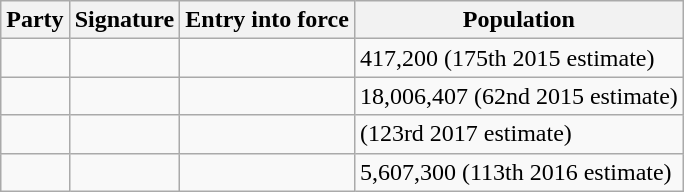<table class="wikitable sortable">
<tr>
<th>Party</th>
<th>Signature</th>
<th>Entry into force</th>
<th>Population</th>
</tr>
<tr>
<td></td>
<td></td>
<td></td>
<td>417,200 (175th 2015 estimate)</td>
</tr>
<tr>
<td></td>
<td></td>
<td></td>
<td>18,006,407 (62nd 2015 estimate)</td>
</tr>
<tr>
<td></td>
<td></td>
<td></td>
<td> (123rd 2017 estimate)</td>
</tr>
<tr>
<td></td>
<td></td>
<td></td>
<td>5,607,300 (113th 2016 estimate) </td>
</tr>
</table>
